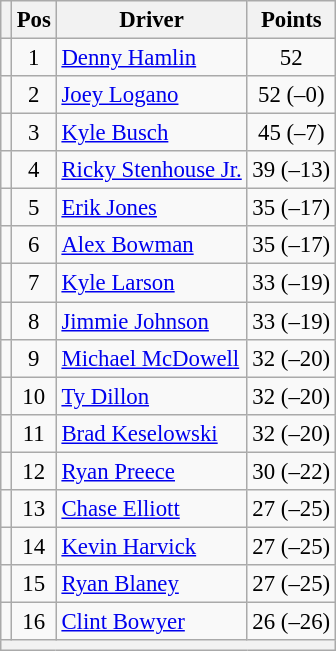<table class="wikitable" style="font-size: 95%">
<tr>
<th></th>
<th>Pos</th>
<th>Driver</th>
<th>Points</th>
</tr>
<tr>
<td align="left"></td>
<td style="text-align:center;">1</td>
<td><a href='#'>Denny Hamlin</a></td>
<td style="text-align:center;">52</td>
</tr>
<tr>
<td align="left"></td>
<td style="text-align:center;">2</td>
<td><a href='#'>Joey Logano</a></td>
<td style="text-align:center;">52 (–0)</td>
</tr>
<tr>
<td align="left"></td>
<td style="text-align:center;">3</td>
<td><a href='#'>Kyle Busch</a></td>
<td style="text-align:center;">45 (–7)</td>
</tr>
<tr>
<td align="left"></td>
<td style="text-align:center;">4</td>
<td><a href='#'>Ricky Stenhouse Jr.</a></td>
<td style="text-align:center;">39 (–13)</td>
</tr>
<tr>
<td align="left"></td>
<td style="text-align:center;">5</td>
<td><a href='#'>Erik Jones</a></td>
<td style="text-align:center;">35 (–17)</td>
</tr>
<tr>
<td align="left"></td>
<td style="text-align:center;">6</td>
<td><a href='#'>Alex Bowman</a></td>
<td style="text-align:center;">35 (–17)</td>
</tr>
<tr>
<td align="left"></td>
<td style="text-align:center;">7</td>
<td><a href='#'>Kyle Larson</a></td>
<td style="text-align:center;">33 (–19)</td>
</tr>
<tr>
<td align="left"></td>
<td style="text-align:center;">8</td>
<td><a href='#'>Jimmie Johnson</a></td>
<td style="text-align:center;">33 (–19)</td>
</tr>
<tr>
<td align="left"></td>
<td style="text-align:center;">9</td>
<td><a href='#'>Michael McDowell</a></td>
<td style="text-align:center;">32 (–20)</td>
</tr>
<tr>
<td align="left"></td>
<td style="text-align:center;">10</td>
<td><a href='#'>Ty Dillon</a></td>
<td style="text-align:center;">32 (–20)</td>
</tr>
<tr>
<td align="left"></td>
<td style="text-align:center;">11</td>
<td><a href='#'>Brad Keselowski</a></td>
<td style="text-align:center;">32 (–20)</td>
</tr>
<tr>
<td align="left"></td>
<td style="text-align:center;">12</td>
<td><a href='#'>Ryan Preece</a></td>
<td style="text-align:center;">30 (–22)</td>
</tr>
<tr>
<td align="left"></td>
<td style="text-align:center;">13</td>
<td><a href='#'>Chase Elliott</a></td>
<td style="text-align:center;">27 (–25)</td>
</tr>
<tr>
<td align="left"></td>
<td style="text-align:center;">14</td>
<td><a href='#'>Kevin Harvick</a></td>
<td style="text-align:center;">27 (–25)</td>
</tr>
<tr>
<td align="left"></td>
<td style="text-align:center;">15</td>
<td><a href='#'>Ryan Blaney</a></td>
<td style="text-align:center;">27 (–25)</td>
</tr>
<tr>
<td align="left"></td>
<td style="text-align:center;">16</td>
<td><a href='#'>Clint Bowyer</a></td>
<td style="text-align:center;">26 (–26)</td>
</tr>
<tr class="sortbottom">
<th colspan="9"></th>
</tr>
</table>
